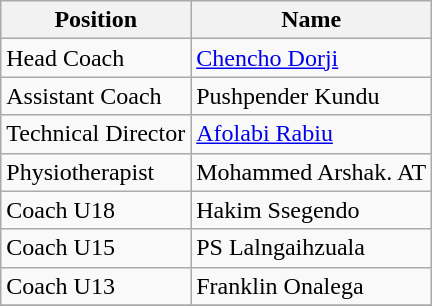<table class="wikitable">
<tr>
<th>Position</th>
<th>Name</th>
</tr>
<tr>
<td>Head Coach</td>
<td> <a href='#'>Chencho Dorji</a></td>
</tr>
<tr>
<td>Assistant Coach</td>
<td> Pushpender Kundu</td>
</tr>
<tr>
<td>Technical Director</td>
<td> <a href='#'>Afolabi Rabiu</a></td>
</tr>
<tr>
<td>Physiotherapist</td>
<td> Mohammed Arshak. AT</td>
</tr>
<tr>
<td>Coach U18</td>
<td> Hakim Ssegendo</td>
</tr>
<tr>
<td>Coach U15</td>
<td> PS Lalngaihzuala</td>
</tr>
<tr>
<td>Coach U13</td>
<td> Franklin Onalega</td>
</tr>
<tr>
</tr>
</table>
